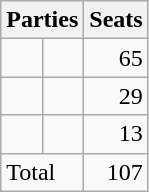<table class="wikitable" style="text-align:left;">
<tr>
<th colspan="2" style="text-align:left;">Parties</th>
<th>Seats</th>
</tr>
<tr>
<td></td>
<td></td>
<td style="text-align:right;">65</td>
</tr>
<tr>
<td></td>
<td></td>
<td style="text-align:right;">29</td>
</tr>
<tr>
<td></td>
<td></td>
<td style="text-align:right;">13</td>
</tr>
<tr>
<td colspan="2" style="text-align:left;">Total</td>
<td style="text-align:right;">107</td>
</tr>
</table>
